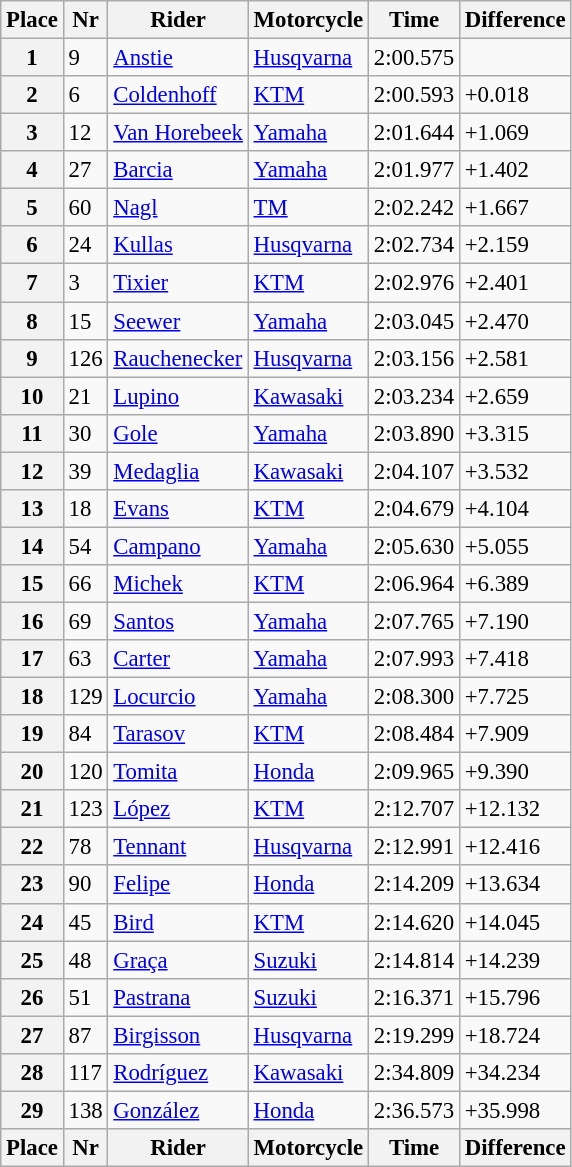<table class="wikitable" style="font-size: 95%">
<tr>
<th>Place</th>
<th>Nr</th>
<th>Rider</th>
<th>Motorcycle</th>
<th>Time</th>
<th>Difference</th>
</tr>
<tr>
<th>1</th>
<td>9</td>
<td> <a href='#'>Anstie</a></td>
<td><a href='#'>Husqvarna</a></td>
<td>2:00.575</td>
<td></td>
</tr>
<tr>
<th>2</th>
<td>6</td>
<td> <a href='#'>Coldenhoff</a></td>
<td><a href='#'>KTM</a></td>
<td>2:00.593</td>
<td>+0.018</td>
</tr>
<tr>
<th>3</th>
<td>12</td>
<td> <a href='#'>Van Horebeek</a></td>
<td><a href='#'>Yamaha</a></td>
<td>2:01.644</td>
<td>+1.069</td>
</tr>
<tr>
<th>4</th>
<td>27</td>
<td> <a href='#'>Barcia</a></td>
<td><a href='#'>Yamaha</a></td>
<td>2:01.977</td>
<td>+1.402</td>
</tr>
<tr>
<th>5</th>
<td>60</td>
<td> <a href='#'>Nagl</a></td>
<td><a href='#'>TM</a></td>
<td>2:02.242</td>
<td>+1.667</td>
</tr>
<tr>
<th>6</th>
<td>24</td>
<td> <a href='#'>Kullas</a></td>
<td><a href='#'>Husqvarna</a></td>
<td>2:02.734</td>
<td>+2.159</td>
</tr>
<tr>
<th>7</th>
<td>3</td>
<td> <a href='#'>Tixier</a></td>
<td><a href='#'>KTM</a></td>
<td>2:02.976</td>
<td>+2.401</td>
</tr>
<tr>
<th>8</th>
<td>15</td>
<td> <a href='#'>Seewer</a></td>
<td><a href='#'>Yamaha</a></td>
<td>2:03.045</td>
<td>+2.470</td>
</tr>
<tr>
<th>9</th>
<td>126</td>
<td> <a href='#'>Rauchenecker</a></td>
<td><a href='#'>Husqvarna</a></td>
<td>2:03.156</td>
<td>+2.581</td>
</tr>
<tr>
<th>10</th>
<td>21</td>
<td> <a href='#'>Lupino</a></td>
<td><a href='#'>Kawasaki</a></td>
<td>2:03.234</td>
<td>+2.659</td>
</tr>
<tr>
<th>11</th>
<td>30</td>
<td> <a href='#'>Gole</a></td>
<td><a href='#'>Yamaha</a></td>
<td>2:03.890</td>
<td>+3.315</td>
</tr>
<tr>
<th>12</th>
<td>39</td>
<td> <a href='#'>Medaglia</a></td>
<td><a href='#'>Kawasaki</a></td>
<td>2:04.107</td>
<td>+3.532</td>
</tr>
<tr>
<th>13</th>
<td>18</td>
<td> <a href='#'>Evans</a></td>
<td><a href='#'>KTM</a></td>
<td>2:04.679</td>
<td>+4.104</td>
</tr>
<tr>
<th>14</th>
<td>54</td>
<td> <a href='#'>Campano</a></td>
<td><a href='#'>Yamaha</a></td>
<td>2:05.630</td>
<td>+5.055</td>
</tr>
<tr>
<th>15</th>
<td>66</td>
<td> <a href='#'>Michek</a></td>
<td><a href='#'>KTM</a></td>
<td>2:06.964</td>
<td>+6.389</td>
</tr>
<tr>
<th>16</th>
<td>69</td>
<td> <a href='#'>Santos</a></td>
<td><a href='#'>Yamaha</a></td>
<td>2:07.765</td>
<td>+7.190</td>
</tr>
<tr>
<th>17</th>
<td>63</td>
<td> <a href='#'>Carter</a></td>
<td><a href='#'>Yamaha</a></td>
<td>2:07.993</td>
<td>+7.418</td>
</tr>
<tr>
<th>18</th>
<td>129</td>
<td> <a href='#'>Locurcio</a></td>
<td><a href='#'>Yamaha</a></td>
<td>2:08.300</td>
<td>+7.725</td>
</tr>
<tr>
<th>19</th>
<td>84</td>
<td> <a href='#'>Tarasov</a></td>
<td><a href='#'>KTM</a></td>
<td>2:08.484</td>
<td>+7.909</td>
</tr>
<tr>
<th>20</th>
<td>120</td>
<td> <a href='#'>Tomita</a></td>
<td><a href='#'>Honda</a></td>
<td>2:09.965</td>
<td>+9.390</td>
</tr>
<tr>
<th>21</th>
<td>123</td>
<td> <a href='#'>López</a></td>
<td><a href='#'>KTM</a></td>
<td>2:12.707</td>
<td>+12.132</td>
</tr>
<tr>
<th>22</th>
<td>78</td>
<td> <a href='#'>Tennant</a></td>
<td><a href='#'>Husqvarna</a></td>
<td>2:12.991</td>
<td>+12.416</td>
</tr>
<tr>
<th>23</th>
<td>90</td>
<td> <a href='#'>Felipe</a></td>
<td><a href='#'>Honda</a></td>
<td>2:14.209</td>
<td>+13.634</td>
</tr>
<tr>
<th>24</th>
<td>45</td>
<td> <a href='#'>Bird</a></td>
<td><a href='#'>KTM</a></td>
<td>2:14.620</td>
<td>+14.045</td>
</tr>
<tr>
<th>25</th>
<td>48</td>
<td> <a href='#'>Graça</a></td>
<td><a href='#'>Suzuki</a></td>
<td>2:14.814</td>
<td>+14.239</td>
</tr>
<tr>
<th>26</th>
<td>51</td>
<td> <a href='#'>Pastrana</a></td>
<td><a href='#'>Suzuki</a></td>
<td>2:16.371</td>
<td>+15.796</td>
</tr>
<tr>
<th>27</th>
<td>87</td>
<td> <a href='#'>Birgisson</a></td>
<td><a href='#'>Husqvarna</a></td>
<td>2:19.299</td>
<td>+18.724</td>
</tr>
<tr>
<th>28</th>
<td>117</td>
<td> <a href='#'>Rodríguez</a></td>
<td><a href='#'>Kawasaki</a></td>
<td>2:34.809</td>
<td>+34.234</td>
</tr>
<tr>
<th>29</th>
<td>138</td>
<td> <a href='#'>González</a></td>
<td><a href='#'>Honda</a></td>
<td>2:36.573</td>
<td>+35.998</td>
</tr>
<tr>
<th>Place</th>
<th>Nr</th>
<th>Rider</th>
<th>Motorcycle</th>
<th>Time</th>
<th>Difference</th>
</tr>
</table>
